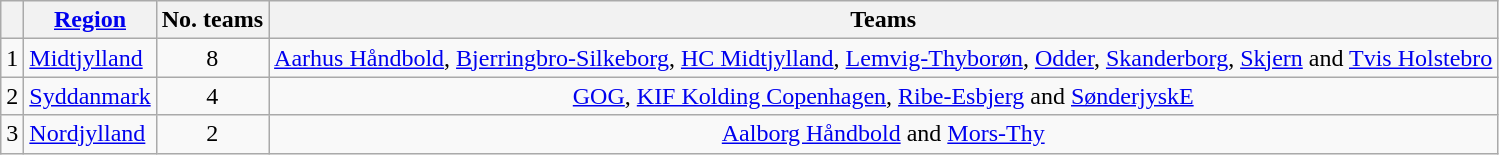<table class="wikitable">
<tr>
<th></th>
<th><a href='#'>Region</a></th>
<th>No. teams</th>
<th>Teams</th>
</tr>
<tr>
<td rowspan=1>1</td>
<td><a href='#'>Midtjylland</a></td>
<td align=center>8</td>
<td align=center><a href='#'>Aarhus Håndbold</a>, <a href='#'>Bjerringbro-Silkeborg</a>, <a href='#'>HC Midtjylland</a>, <a href='#'>Lemvig-Thyborøn</a>, <a href='#'>Odder</a>, <a href='#'>Skanderborg</a>, <a href='#'>Skjern</a> and <a href='#'>Tvis Holstebro</a></td>
</tr>
<tr>
<td rowspan=1>2</td>
<td><a href='#'>Syddanmark</a></td>
<td align=center>4</td>
<td align=center><a href='#'>GOG</a>, <a href='#'>KIF Kolding Copenhagen</a>, <a href='#'>Ribe-Esbjerg</a> and <a href='#'>SønderjyskE</a></td>
</tr>
<tr>
<td rowspan=1>3</td>
<td><a href='#'>Nordjylland</a></td>
<td align=center>2</td>
<td align=center><a href='#'>Aalborg Håndbold</a> and <a href='#'>Mors-Thy</a></td>
</tr>
</table>
